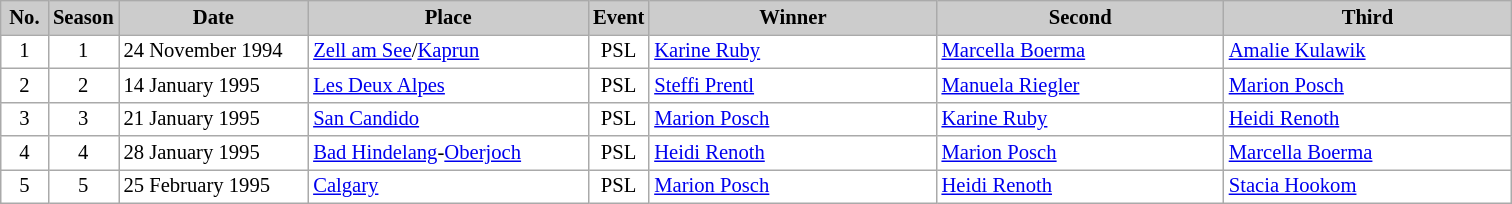<table class="wikitable plainrowheaders" style="background:#fff; font-size:86%; border:grey solid 1px; border-collapse:collapse;">
<tr style="background:#ccc; text-align:center;">
<th scope="col" style="background:#ccc; width:25px;">No.</th>
<th scope="col" style="background:#ccc; width:30px;">Season</th>
<th scope="col" style="background:#ccc; width:120px;">Date</th>
<th scope="col" style="background:#ccc; width:180px;">Place</th>
<th scope="col" style="background:#ccc; width:15px;">Event</th>
<th scope="col" style="background:#ccc; width:185px;">Winner</th>
<th scope="col" style="background:#ccc; width:185px;">Second</th>
<th scope="col" style="background:#ccc; width:185px;">Third</th>
</tr>
<tr>
<td align=center>1</td>
<td align=center>1</td>
<td>24 November 1994</td>
<td> <a href='#'>Zell am See</a>/<a href='#'>Kaprun</a></td>
<td align=center>PSL</td>
<td> <a href='#'>Karine Ruby</a></td>
<td> <a href='#'>Marcella Boerma</a></td>
<td> <a href='#'>Amalie Kulawik</a></td>
</tr>
<tr>
<td align=center>2</td>
<td align=center>2</td>
<td>14 January 1995</td>
<td> <a href='#'>Les Deux Alpes</a></td>
<td align=center>PSL</td>
<td> <a href='#'>Steffi Prentl</a></td>
<td> <a href='#'>Manuela Riegler</a></td>
<td> <a href='#'>Marion Posch</a></td>
</tr>
<tr>
<td align=center>3</td>
<td align=center>3</td>
<td>21 January 1995</td>
<td> <a href='#'>San Candido</a></td>
<td align=center>PSL</td>
<td> <a href='#'>Marion Posch</a></td>
<td> <a href='#'>Karine Ruby</a></td>
<td> <a href='#'>Heidi Renoth</a></td>
</tr>
<tr>
<td align=center>4</td>
<td align=center>4</td>
<td>28 January 1995</td>
<td> <a href='#'>Bad Hindelang</a>-<a href='#'>Oberjoch</a></td>
<td align=center>PSL</td>
<td> <a href='#'>Heidi Renoth</a></td>
<td> <a href='#'>Marion Posch</a></td>
<td> <a href='#'>Marcella Boerma</a></td>
</tr>
<tr>
<td align=center>5</td>
<td align=center>5</td>
<td>25 February 1995</td>
<td> <a href='#'>Calgary</a></td>
<td align=center>PSL</td>
<td> <a href='#'>Marion Posch</a></td>
<td> <a href='#'>Heidi Renoth</a></td>
<td> <a href='#'>Stacia Hookom</a></td>
</tr>
</table>
